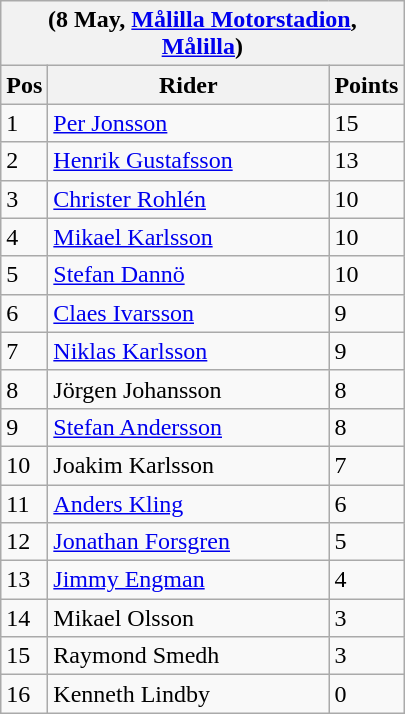<table class="wikitable">
<tr>
<th colspan="6">(8 May, <a href='#'>Målilla Motorstadion</a>, <a href='#'>Målilla</a>)</th>
</tr>
<tr>
<th width=20>Pos</th>
<th width=180>Rider</th>
<th width=40>Points</th>
</tr>
<tr>
<td>1</td>
<td style="text-align:left;"><a href='#'>Per Jonsson</a></td>
<td>15</td>
</tr>
<tr>
<td>2</td>
<td style="text-align:left;"><a href='#'>Henrik Gustafsson</a></td>
<td>13</td>
</tr>
<tr>
<td>3</td>
<td style="text-align:left;"><a href='#'>Christer Rohlén</a></td>
<td>10</td>
</tr>
<tr>
<td>4</td>
<td style="text-align:left;"><a href='#'>Mikael Karlsson</a></td>
<td>10</td>
</tr>
<tr>
<td>5</td>
<td style="text-align:left;"><a href='#'>Stefan Dannö</a></td>
<td>10</td>
</tr>
<tr>
<td>6</td>
<td style="text-align:left;"><a href='#'>Claes Ivarsson</a></td>
<td>9</td>
</tr>
<tr>
<td>7</td>
<td style="text-align:left;"><a href='#'>Niklas Karlsson</a></td>
<td>9</td>
</tr>
<tr>
<td>8</td>
<td style="text-align:left;">Jörgen Johansson</td>
<td>8</td>
</tr>
<tr>
<td>9</td>
<td style="text-align:left;"><a href='#'>Stefan Andersson</a></td>
<td>8</td>
</tr>
<tr>
<td>10</td>
<td style="text-align:left;">Joakim Karlsson</td>
<td>7</td>
</tr>
<tr>
<td>11</td>
<td style="text-align:left;"><a href='#'>Anders Kling</a></td>
<td>6</td>
</tr>
<tr>
<td>12</td>
<td style="text-align:left;"><a href='#'>Jonathan Forsgren</a></td>
<td>5</td>
</tr>
<tr>
<td>13</td>
<td style="text-align:left;"><a href='#'>Jimmy Engman</a></td>
<td>4</td>
</tr>
<tr>
<td>14</td>
<td style="text-align:left;">Mikael Olsson</td>
<td>3</td>
</tr>
<tr>
<td>15</td>
<td style="text-align:left;">Raymond Smedh</td>
<td>3</td>
</tr>
<tr>
<td>16</td>
<td style="text-align:left;">Kenneth Lindby</td>
<td>0</td>
</tr>
</table>
